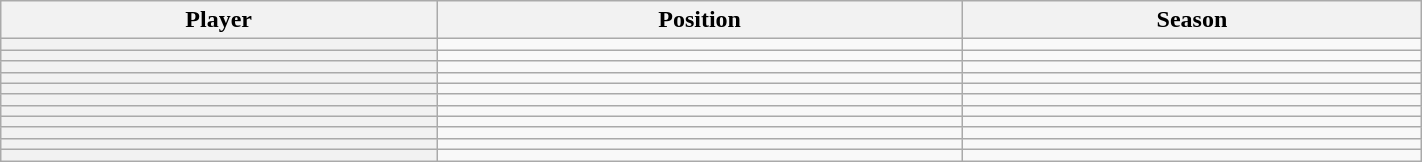<table class="wikitable sortable" width="75%">
<tr>
<th scope="col">Player</th>
<th scope="col">Position</th>
<th scope="col">Season</th>
</tr>
<tr>
<th scope="row"></th>
<td></td>
<td></td>
</tr>
<tr>
<th scope="row"></th>
<td></td>
<td></td>
</tr>
<tr>
<th scope="row"></th>
<td></td>
<td></td>
</tr>
<tr>
<th scope="row"></th>
<td></td>
<td></td>
</tr>
<tr>
<th scope="row"></th>
<td></td>
<td></td>
</tr>
<tr>
<th scope="row"></th>
<td></td>
<td></td>
</tr>
<tr>
<th scope="row"></th>
<td></td>
<td></td>
</tr>
<tr>
<th scope="row"></th>
<td></td>
<td></td>
</tr>
<tr>
<th scope="row"></th>
<td></td>
<td></td>
</tr>
<tr>
<th scope="row"></th>
<td></td>
<td></td>
</tr>
<tr>
<th scope="row"></th>
<td></td>
<td></td>
</tr>
</table>
